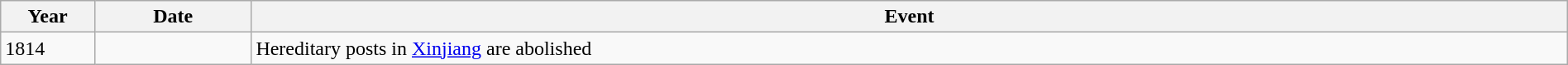<table class="wikitable" width="100%">
<tr>
<th style="width:6%">Year</th>
<th style="width:10%">Date</th>
<th>Event</th>
</tr>
<tr>
<td>1814</td>
<td></td>
<td>Hereditary posts in <a href='#'>Xinjiang</a> are abolished</td>
</tr>
</table>
